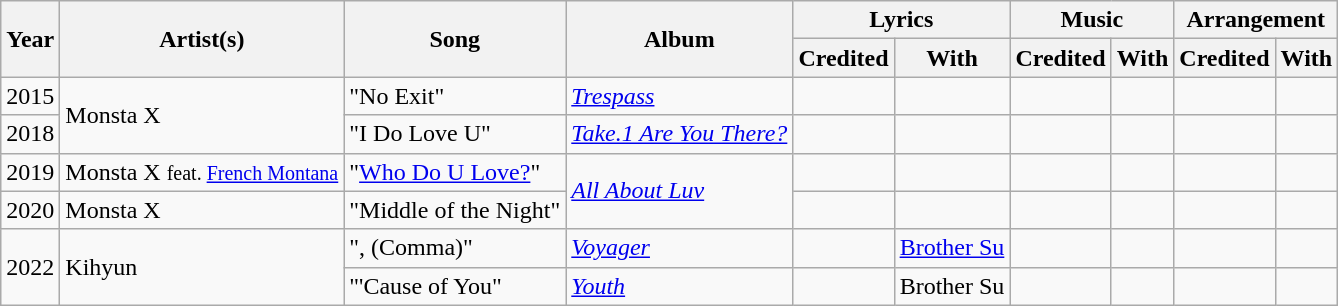<table class="wikitable">
<tr>
<th rowspan="2">Year</th>
<th rowspan="2">Artist(s)</th>
<th rowspan="2">Song</th>
<th rowspan="2">Album</th>
<th colspan="2">Lyrics</th>
<th colspan="2">Music</th>
<th colspan="2">Arrangement</th>
</tr>
<tr>
<th>Credited</th>
<th>With</th>
<th>Credited</th>
<th>With</th>
<th>Credited</th>
<th>With</th>
</tr>
<tr>
<td>2015</td>
<td rowspan="2">Monsta X</td>
<td>"No Exit"</td>
<td><em><a href='#'>Trespass</a></em></td>
<td></td>
<td></td>
<td></td>
<td></td>
<td></td>
<td></td>
</tr>
<tr>
<td>2018</td>
<td>"I Do Love U"</td>
<td><em><a href='#'>Take.1 Are You There?</a></em></td>
<td></td>
<td></td>
<td></td>
<td></td>
<td></td>
<td></td>
</tr>
<tr>
<td>2019</td>
<td>Monsta X <small>feat. <a href='#'>French Montana</a></small></td>
<td>"<a href='#'>Who Do U Love?</a>"</td>
<td rowspan="2"><em><a href='#'>All About Luv</a></em></td>
<td></td>
<td></td>
<td></td>
<td></td>
<td></td>
<td></td>
</tr>
<tr>
<td>2020</td>
<td>Monsta X</td>
<td>"Middle of the Night"</td>
<td></td>
<td></td>
<td></td>
<td></td>
<td></td>
<td></td>
</tr>
<tr>
<td rowspan="2">2022</td>
<td rowspan="2">Kihyun</td>
<td>", (Comma)"</td>
<td><em><a href='#'>Voyager</a></em></td>
<td></td>
<td><a href='#'>Brother Su</a></td>
<td></td>
<td></td>
<td></td>
<td></td>
</tr>
<tr>
<td>"'Cause of You"</td>
<td><em><a href='#'>Youth</a></em></td>
<td></td>
<td>Brother Su</td>
<td></td>
<td></td>
<td></td>
<td></td>
</tr>
</table>
